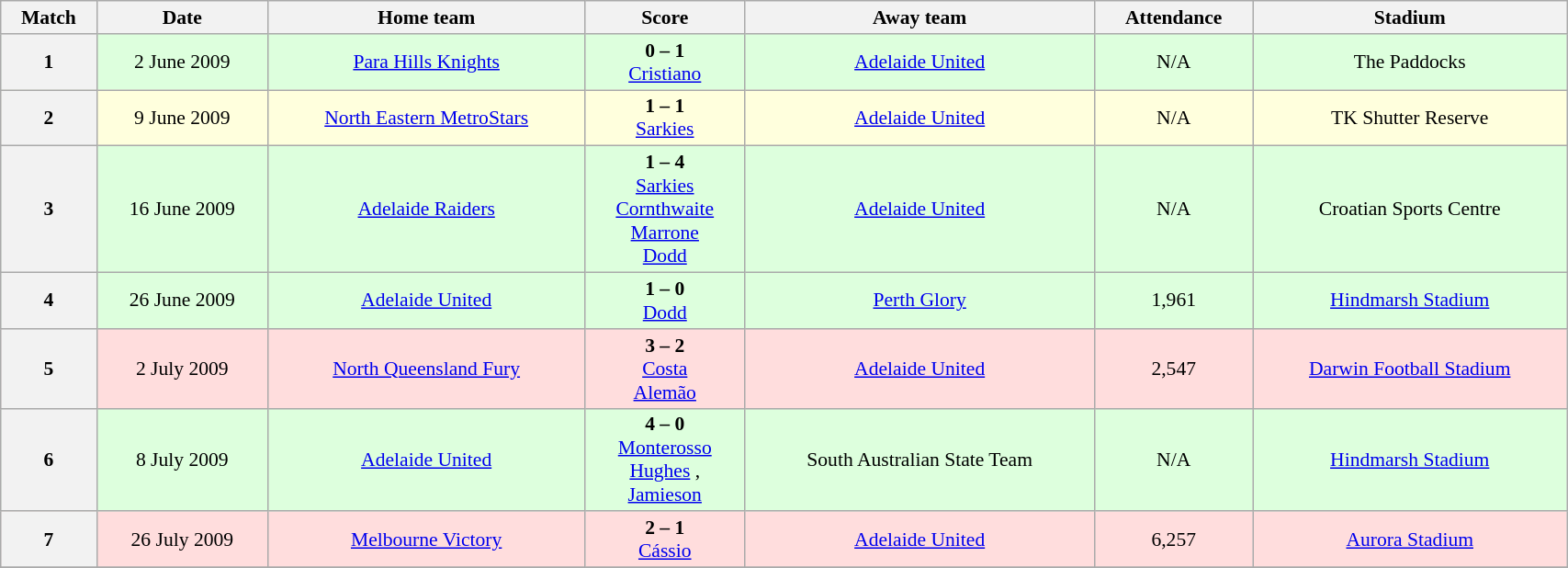<table class="wikitable" style="font-size:90%;width:90%; text-align:center;">
<tr>
<th>Match</th>
<th>Date</th>
<th>Home team</th>
<th>Score</th>
<th>Away team</th>
<th>Attendance</th>
<th>Stadium</th>
</tr>
<tr bgcolor="#ddffdd">
<th>1</th>
<td>2 June 2009</td>
<td><a href='#'>Para Hills Knights</a></td>
<td><strong>0 – 1</strong><br><a href='#'>Cristiano</a> </td>
<td><a href='#'>Adelaide United</a></td>
<td>N/A</td>
<td>The Paddocks</td>
</tr>
<tr bgcolor="#ffffdd">
<th>2</th>
<td>9 June 2009</td>
<td><a href='#'>North Eastern MetroStars</a></td>
<td><strong>1 – 1</strong><br><a href='#'>Sarkies</a> </td>
<td><a href='#'>Adelaide United</a></td>
<td>N/A</td>
<td>TK Shutter Reserve</td>
</tr>
<tr bgcolor="#ddffdd">
<th>3</th>
<td>16 June 2009</td>
<td><a href='#'>Adelaide Raiders</a></td>
<td><strong>1 – 4</strong><br><a href='#'>Sarkies</a> <br><a href='#'>Cornthwaite</a> <br><a href='#'>Marrone</a> <br><a href='#'>Dodd</a> </td>
<td><a href='#'>Adelaide United</a></td>
<td>N/A</td>
<td>Croatian Sports Centre</td>
</tr>
<tr bgcolor="#ddffdd">
<th>4</th>
<td>26 June 2009</td>
<td><a href='#'>Adelaide United</a></td>
<td><strong>1 – 0</strong><br><a href='#'>Dodd</a> </td>
<td><a href='#'>Perth Glory</a></td>
<td>1,961</td>
<td><a href='#'>Hindmarsh Stadium</a></td>
</tr>
<tr bgcolor="#ffdddd">
<th>5</th>
<td>2 July 2009</td>
<td><a href='#'>North Queensland Fury</a></td>
<td><strong>3 – 2</strong><br><a href='#'>Costa</a> <br><a href='#'>Alemão</a> </td>
<td><a href='#'>Adelaide United</a></td>
<td>2,547</td>
<td><a href='#'>Darwin Football Stadium</a></td>
</tr>
<tr bgcolor="#ddffdd">
<th>6</th>
<td>8 July 2009</td>
<td><a href='#'>Adelaide United</a></td>
<td><strong>4 – 0</strong><br><a href='#'>Monterosso</a>  <br><a href='#'>Hughes</a> ,  <br><a href='#'>Jamieson</a> </td>
<td>South Australian State Team</td>
<td>N/A</td>
<td><a href='#'>Hindmarsh Stadium</a></td>
</tr>
<tr bgcolor="#ffdddd">
<th>7</th>
<td>26 July 2009</td>
<td><a href='#'>Melbourne Victory</a></td>
<td><strong>2 – 1</strong><br><a href='#'>Cássio</a> </td>
<td><a href='#'>Adelaide United</a></td>
<td>6,257</td>
<td><a href='#'>Aurora Stadium</a></td>
</tr>
<tr>
</tr>
</table>
